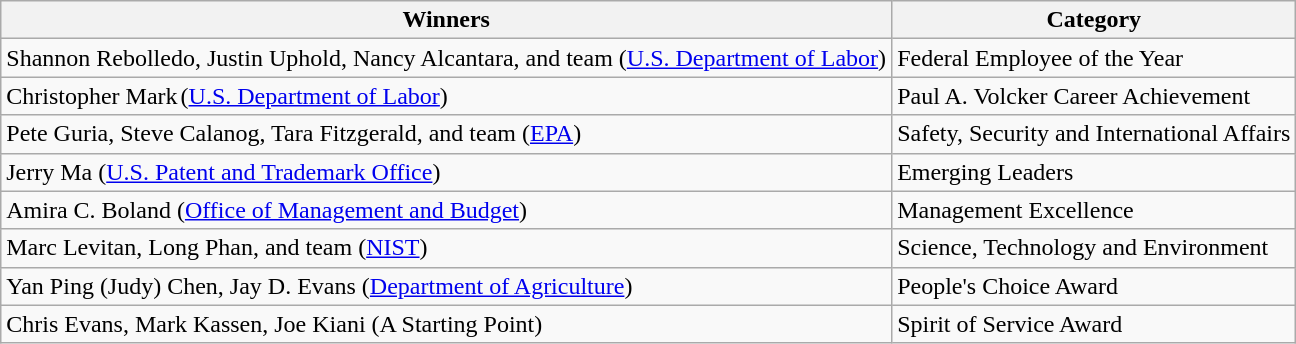<table class="wikitable sortable mw-collapsible">
<tr>
<th>Winners</th>
<th>Category</th>
</tr>
<tr>
<td>Shannon Rebolledo, Justin Uphold, Nancy Alcantara, and team (<a href='#'>U.S. Department of Labor</a>)</td>
<td>Federal Employee of the Year</td>
</tr>
<tr>
<td>Christopher Mark (<a href='#'>U.S. Department of Labor</a>)</td>
<td>Paul A. Volcker Career Achievement</td>
</tr>
<tr>
<td>Pete Guria, Steve Calanog, Tara Fitzgerald, and team (<a href='#'>EPA</a>)</td>
<td>Safety, Security and International Affairs</td>
</tr>
<tr>
<td>Jerry Ma (<a href='#'>U.S. Patent and Trademark Office</a>)</td>
<td>Emerging Leaders</td>
</tr>
<tr>
<td>Amira C. Boland (<a href='#'>Office of Management and Budget</a>)</td>
<td>Management Excellence</td>
</tr>
<tr>
<td>Marc Levitan, Long Phan, and team (<a href='#'>NIST</a>)</td>
<td>Science, Technology and Environment</td>
</tr>
<tr>
<td>Yan Ping (Judy) Chen, Jay D. Evans (<a href='#'>Department of Agriculture</a>)</td>
<td>People's Choice Award</td>
</tr>
<tr>
<td>Chris Evans, Mark Kassen, Joe Kiani (A Starting Point)</td>
<td>Spirit of Service Award</td>
</tr>
</table>
